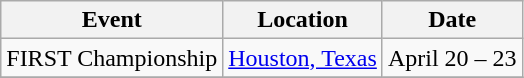<table class="wikitable">
<tr>
<th>Event</th>
<th>Location</th>
<th>Date</th>
</tr>
<tr>
<td>FIRST Championship</td>
<td><a href='#'>Houston, Texas</a></td>
<td>April 20 – 23</td>
</tr>
<tr>
</tr>
</table>
